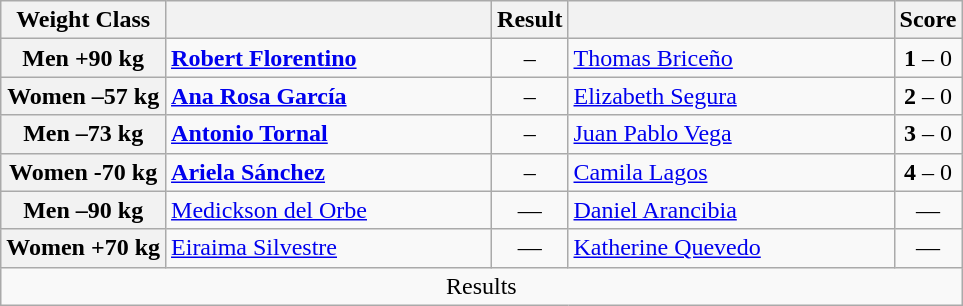<table class="wikitable">
<tr>
<th>Weight Class</th>
<th style="width:210px;"></th>
<th>Result</th>
<th style="width:210px;"></th>
<th>Score</th>
</tr>
<tr>
<th>Men +90 kg</th>
<td><strong><a href='#'>Robert Florentino</a></strong></td>
<td align=center><strong></strong> – </td>
<td><a href='#'>Thomas Briceño</a></td>
<td align=center><strong>1</strong> – 0</td>
</tr>
<tr>
<th>Women –57 kg</th>
<td><strong><a href='#'>Ana Rosa García</a></strong></td>
<td align=center><strong></strong> – </td>
<td><a href='#'>Elizabeth Segura</a></td>
<td align=center><strong>2</strong> – 0</td>
</tr>
<tr>
<th>Men –73 kg</th>
<td><strong><a href='#'>Antonio Tornal</a></strong></td>
<td align=center><strong></strong> – </td>
<td><a href='#'>Juan Pablo Vega</a></td>
<td align=center><strong>3</strong> – 0</td>
</tr>
<tr>
<th>Women -70 kg</th>
<td><strong><a href='#'>Ariela Sánchez</a></strong></td>
<td align=center><strong></strong> – </td>
<td><a href='#'>Camila Lagos</a></td>
<td align=center><strong>4</strong> – 0</td>
</tr>
<tr>
<th>Men –90 kg</th>
<td><a href='#'>Medickson del Orbe</a></td>
<td align=center>—</td>
<td><a href='#'>Daniel Arancibia</a></td>
<td align=center>—</td>
</tr>
<tr>
<th>Women +70 kg</th>
<td><a href='#'>Eiraima Silvestre</a></td>
<td align=center>—</td>
<td><a href='#'>Katherine Quevedo</a></td>
<td align=center>—</td>
</tr>
<tr>
<td align=center colspan=5>Results</td>
</tr>
</table>
